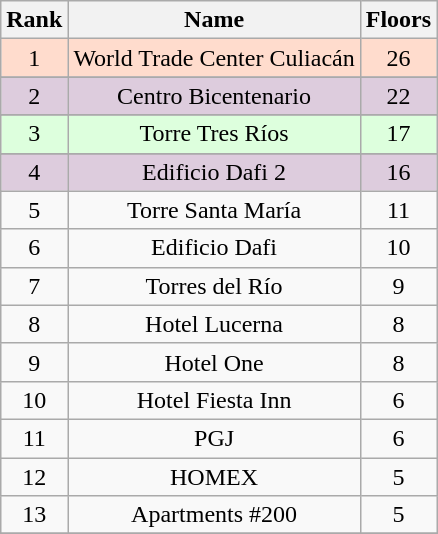<table class="wikitable sortable" style="text-align:center">
<tr>
<th>Rank</th>
<th>Name</th>
<th>Floors</th>
</tr>
<tr bgcolor="#ffdccd">
<td>1</td>
<td>World Trade Center Culiacán</td>
<td>26</td>
</tr>
<tr>
</tr>
<tr bgcolor="#ddccdd">
<td>2</td>
<td>Centro Bicentenario</td>
<td>22</td>
</tr>
<tr>
</tr>
<tr bgcolor="#ddffdd">
<td>3</td>
<td>Torre Tres Ríos</td>
<td>17</td>
</tr>
<tr>
</tr>
<tr bgcolor="#ddccdd">
<td>4</td>
<td>Edificio Dafi 2</td>
<td>16</td>
</tr>
<tr>
<td>5</td>
<td>Torre Santa María</td>
<td>11</td>
</tr>
<tr>
<td>6</td>
<td>Edificio Dafi</td>
<td>10</td>
</tr>
<tr>
<td>7</td>
<td>Torres del Río</td>
<td>9</td>
</tr>
<tr>
<td>8</td>
<td>Hotel Lucerna</td>
<td>8</td>
</tr>
<tr>
<td>9</td>
<td>Hotel One</td>
<td>8</td>
</tr>
<tr>
<td>10</td>
<td>Hotel Fiesta Inn</td>
<td>6</td>
</tr>
<tr>
<td>11</td>
<td>PGJ</td>
<td>6</td>
</tr>
<tr>
<td>12</td>
<td>HOMEX</td>
<td>5</td>
</tr>
<tr>
<td>13</td>
<td>Apartments #200</td>
<td>5</td>
</tr>
<tr>
</tr>
</table>
